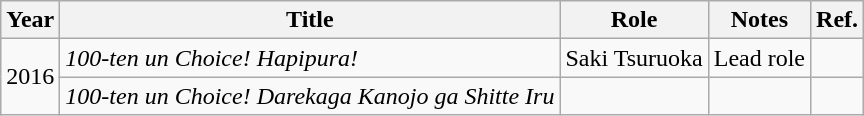<table class="wikitable">
<tr>
<th>Year</th>
<th>Title</th>
<th>Role</th>
<th>Notes</th>
<th>Ref.</th>
</tr>
<tr>
<td rowspan="2">2016</td>
<td><em>100-ten un Choice! Hapipura!</em></td>
<td>Saki Tsuruoka</td>
<td>Lead role</td>
<td></td>
</tr>
<tr>
<td><em>100-ten un Choice! Darekaga Kanojo ga Shitte Iru</em></td>
<td></td>
<td></td>
<td></td>
</tr>
</table>
